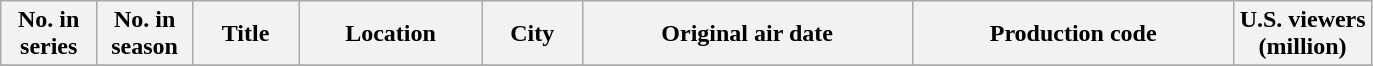<table class="wikitable plainrowheaders">
<tr>
<th scope="col" width=7%>No. in<br>series</th>
<th scope="col" width=7%>No. in<br>season</th>
<th scope="col">Title</th>
<th scope="col">Location</th>
<th scope="col">City</th>
<th scope="col">Original air date</th>
<th scope="col">Production code</th>
<th scope="col" width=10%>U.S. viewers<br>(million)</th>
</tr>
<tr>
</tr>
</table>
